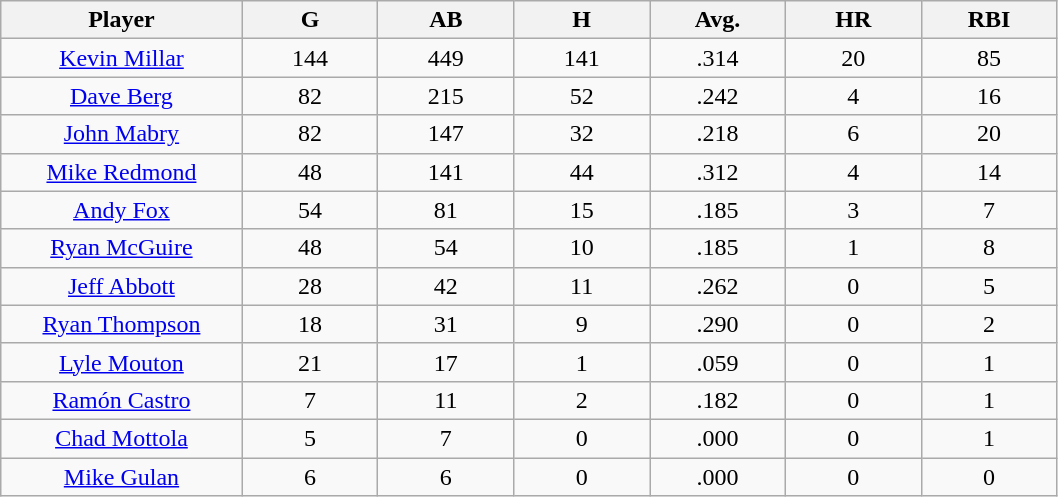<table class="wikitable sortable">
<tr>
<th bgcolor="#DDDDFF" width="16%">Player</th>
<th bgcolor="#DDDDFF" width="9%">G</th>
<th bgcolor="#DDDDFF" width="9%">AB</th>
<th bgcolor="#DDDDFF" width="9%">H</th>
<th bgcolor="#DDDDFF" width="9%">Avg.</th>
<th bgcolor="#DDDDFF" width="9%">HR</th>
<th bgcolor="#DDDDFF" width="9%">RBI</th>
</tr>
<tr align="center">
<td><a href='#'>Kevin Millar</a></td>
<td>144</td>
<td>449</td>
<td>141</td>
<td>.314</td>
<td>20</td>
<td>85</td>
</tr>
<tr align=center>
<td><a href='#'>Dave Berg</a></td>
<td>82</td>
<td>215</td>
<td>52</td>
<td>.242</td>
<td>4</td>
<td>16</td>
</tr>
<tr align=center>
<td><a href='#'>John Mabry</a></td>
<td>82</td>
<td>147</td>
<td>32</td>
<td>.218</td>
<td>6</td>
<td>20</td>
</tr>
<tr align=center>
<td><a href='#'>Mike Redmond</a></td>
<td>48</td>
<td>141</td>
<td>44</td>
<td>.312</td>
<td>4</td>
<td>14</td>
</tr>
<tr align=center>
<td><a href='#'>Andy Fox</a></td>
<td>54</td>
<td>81</td>
<td>15</td>
<td>.185</td>
<td>3</td>
<td>7</td>
</tr>
<tr align=center>
<td><a href='#'>Ryan McGuire</a></td>
<td>48</td>
<td>54</td>
<td>10</td>
<td>.185</td>
<td>1</td>
<td>8</td>
</tr>
<tr align=center>
<td><a href='#'>Jeff Abbott</a></td>
<td>28</td>
<td>42</td>
<td>11</td>
<td>.262</td>
<td>0</td>
<td>5</td>
</tr>
<tr align=center>
<td><a href='#'>Ryan Thompson</a></td>
<td>18</td>
<td>31</td>
<td>9</td>
<td>.290</td>
<td>0</td>
<td>2</td>
</tr>
<tr align=center>
<td><a href='#'>Lyle Mouton</a></td>
<td>21</td>
<td>17</td>
<td>1</td>
<td>.059</td>
<td>0</td>
<td>1</td>
</tr>
<tr align=center>
<td><a href='#'>Ramón Castro</a></td>
<td>7</td>
<td>11</td>
<td>2</td>
<td>.182</td>
<td>0</td>
<td>1</td>
</tr>
<tr align=center>
<td><a href='#'>Chad Mottola</a></td>
<td>5</td>
<td>7</td>
<td>0</td>
<td>.000</td>
<td>0</td>
<td>1</td>
</tr>
<tr align=center>
<td><a href='#'>Mike Gulan</a></td>
<td>6</td>
<td>6</td>
<td>0</td>
<td>.000</td>
<td>0</td>
<td>0</td>
</tr>
</table>
